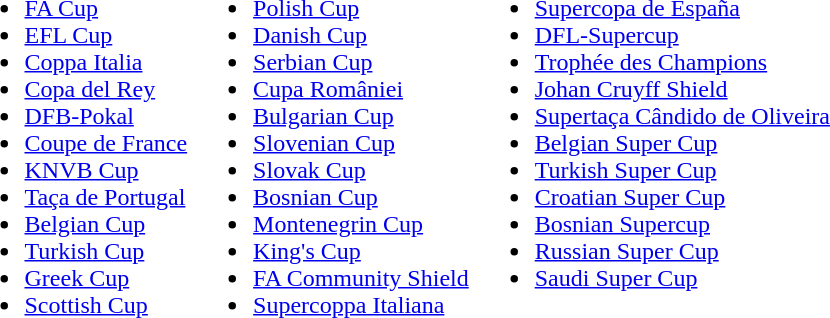<table valign=top>
<tr>
<td valign=top><br><ul><li> <a href='#'>FA Cup</a></li><li> <a href='#'>EFL Cup</a></li><li> <a href='#'>Coppa Italia</a></li><li> <a href='#'>Copa del Rey</a></li><li> <a href='#'>DFB-Pokal</a></li><li> <a href='#'>Coupe de France</a></li><li> <a href='#'>KNVB Cup</a></li><li> <a href='#'>Taça de Portugal</a></li><li> <a href='#'>Belgian Cup</a></li><li> <a href='#'>Turkish Cup</a></li><li> <a href='#'>Greek Cup</a></li><li> <a href='#'>Scottish Cup</a></li></ul></td>
<td valign=top><br><ul><li> <a href='#'>Polish Cup</a></li><li> <a href='#'>Danish Cup</a></li><li> <a href='#'>Serbian Cup</a></li><li> <a href='#'>Cupa României</a></li><li> <a href='#'>Bulgarian Cup</a></li><li> <a href='#'>Slovenian Cup</a></li><li> <a href='#'>Slovak Cup</a></li><li> <a href='#'>Bosnian Cup</a></li><li> <a href='#'>Montenegrin Cup</a></li><li> <a href='#'>King's Cup</a></li><li> <a href='#'>FA Community Shield</a></li><li> <a href='#'>Supercoppa Italiana</a></li></ul></td>
<td valign=top><br><ul><li> <a href='#'>Supercopa de España</a></li><li> <a href='#'>DFL-Supercup</a></li><li> <a href='#'>Trophée des Champions</a></li><li> <a href='#'>Johan Cruyff Shield</a></li><li> <a href='#'>Supertaça Cândido de Oliveira</a></li><li> <a href='#'>Belgian Super Cup</a></li><li> <a href='#'>Turkish Super Cup</a></li><li> <a href='#'>Croatian Super Cup</a></li><li>  <a href='#'>Bosnian Supercup</a></li><li> <a href='#'>Russian Super Cup</a></li><li> <a href='#'>Saudi Super Cup</a></li></ul></td>
</tr>
</table>
